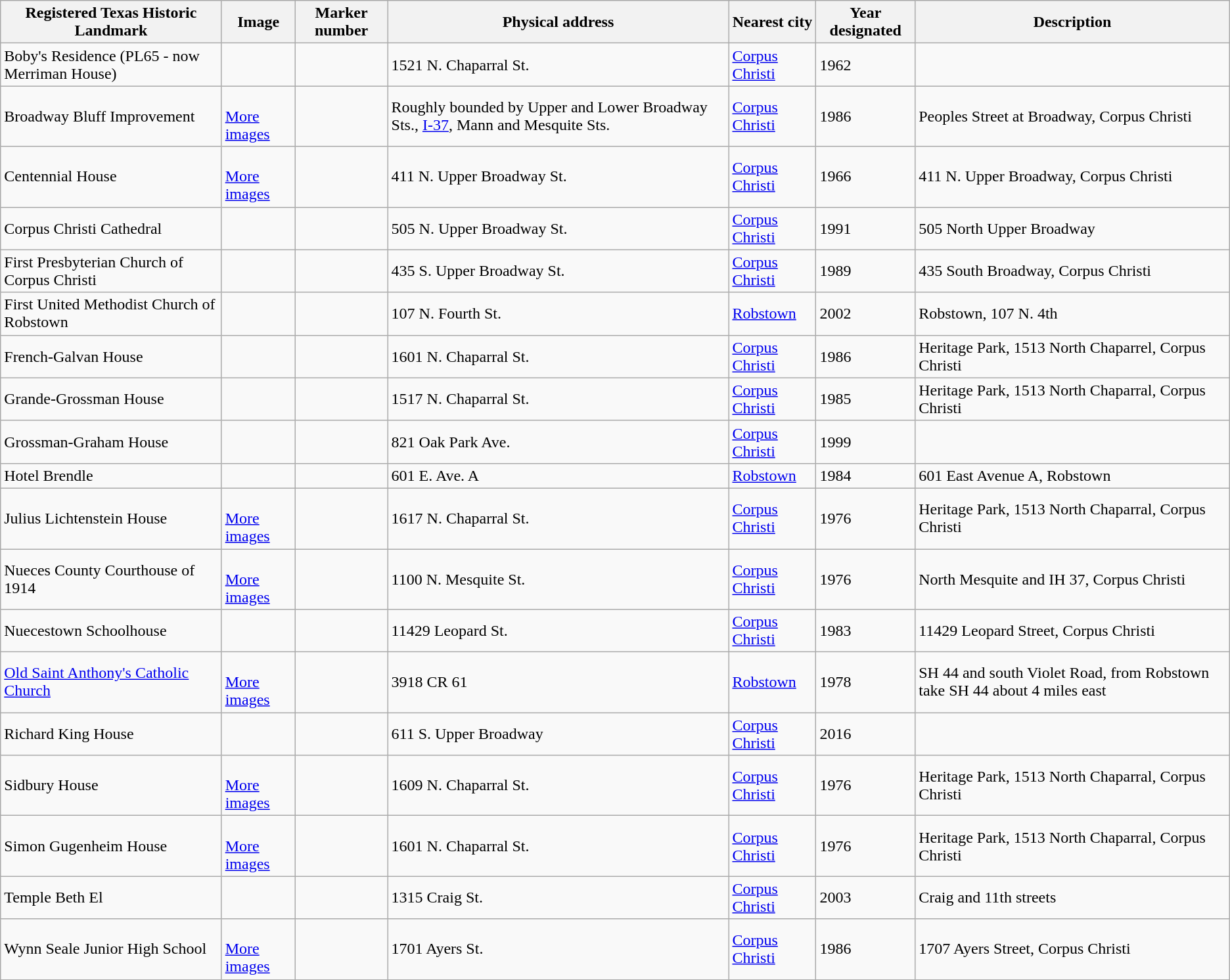<table class="wikitable sortable">
<tr>
<th>Registered Texas Historic Landmark</th>
<th>Image</th>
<th>Marker number</th>
<th>Physical address</th>
<th>Nearest city</th>
<th>Year designated</th>
<th>Description</th>
</tr>
<tr>
<td>Boby's Residence (PL65 - now Merriman House)</td>
<td></td>
<td></td>
<td>1521 N. Chaparral St.<br></td>
<td><a href='#'>Corpus Christi</a></td>
<td>1962</td>
<td></td>
</tr>
<tr>
<td>Broadway Bluff Improvement</td>
<td><br> <a href='#'>More images</a></td>
<td></td>
<td>Roughly bounded by Upper and Lower Broadway Sts., <a href='#'>I-37</a>, Mann and Mesquite Sts.<br></td>
<td><a href='#'>Corpus Christi</a></td>
<td>1986</td>
<td>Peoples Street at Broadway, Corpus Christi</td>
</tr>
<tr>
<td>Centennial House</td>
<td><br> <a href='#'>More images</a></td>
<td></td>
<td>411 N. Upper Broadway St.<br></td>
<td><a href='#'>Corpus Christi</a></td>
<td>1966</td>
<td>411 N. Upper Broadway, Corpus Christi</td>
</tr>
<tr>
<td>Corpus Christi Cathedral</td>
<td></td>
<td></td>
<td>505 N. Upper Broadway St.<br></td>
<td><a href='#'>Corpus Christi</a></td>
<td>1991</td>
<td>505 North Upper Broadway</td>
</tr>
<tr>
<td>First Presbyterian Church of Corpus Christi</td>
<td></td>
<td></td>
<td>435 S. Upper Broadway St.<br></td>
<td><a href='#'>Corpus Christi</a></td>
<td>1989</td>
<td>435 South Broadway, Corpus Christi</td>
</tr>
<tr>
<td>First United Methodist Church of Robstown</td>
<td></td>
<td></td>
<td>107 N. Fourth St.<br></td>
<td><a href='#'>Robstown</a></td>
<td>2002</td>
<td>Robstown, 107 N. 4th</td>
</tr>
<tr>
<td>French-Galvan House</td>
<td></td>
<td></td>
<td>1601 N. Chaparral St.<br></td>
<td><a href='#'>Corpus Christi</a></td>
<td>1986</td>
<td>Heritage Park, 1513 North Chaparrel, Corpus Christi</td>
</tr>
<tr>
<td>Grande-Grossman House</td>
<td></td>
<td></td>
<td>1517 N. Chaparral St.<br></td>
<td><a href='#'>Corpus Christi</a></td>
<td>1985</td>
<td>Heritage Park, 1513 North Chaparral, Corpus Christi</td>
</tr>
<tr>
<td>Grossman-Graham House</td>
<td></td>
<td></td>
<td>821 Oak Park Ave.<br></td>
<td><a href='#'>Corpus Christi</a></td>
<td>1999</td>
<td></td>
</tr>
<tr>
<td>Hotel Brendle</td>
<td></td>
<td></td>
<td>601 E. Ave. A<br></td>
<td><a href='#'>Robstown</a></td>
<td>1984</td>
<td>601 East Avenue A, Robstown</td>
</tr>
<tr>
<td>Julius Lichtenstein House</td>
<td><br> <a href='#'>More images</a></td>
<td></td>
<td>1617 N. Chaparral St.<br></td>
<td><a href='#'>Corpus Christi</a></td>
<td>1976</td>
<td>Heritage Park, 1513 North Chaparral, Corpus Christi</td>
</tr>
<tr>
<td>Nueces County Courthouse of 1914</td>
<td><br> <a href='#'>More images</a></td>
<td></td>
<td>1100 N. Mesquite St.<br></td>
<td><a href='#'>Corpus Christi</a></td>
<td>1976</td>
<td>North Mesquite and IH 37, Corpus Christi</td>
</tr>
<tr>
<td>Nuecestown Schoolhouse</td>
<td></td>
<td></td>
<td>11429 Leopard St.<br></td>
<td><a href='#'>Corpus Christi</a></td>
<td>1983</td>
<td>11429 Leopard Street, Corpus Christi</td>
</tr>
<tr>
<td><a href='#'>Old Saint Anthony's Catholic Church</a></td>
<td><br> <a href='#'>More images</a></td>
<td></td>
<td>3918 CR 61<br></td>
<td><a href='#'>Robstown</a></td>
<td>1978</td>
<td>SH 44 and south Violet Road, from Robstown take SH 44 about 4 miles east</td>
</tr>
<tr>
<td>Richard King House</td>
<td></td>
<td></td>
<td>611 S. Upper Broadway<br></td>
<td><a href='#'>Corpus Christi</a></td>
<td>2016</td>
<td></td>
</tr>
<tr>
<td>Sidbury House</td>
<td><br> <a href='#'>More images</a></td>
<td></td>
<td>1609 N. Chaparral St.<br></td>
<td><a href='#'>Corpus Christi</a></td>
<td>1976</td>
<td>Heritage Park, 1513 North Chaparral, Corpus Christi</td>
</tr>
<tr>
<td>Simon Gugenheim House</td>
<td><br> <a href='#'>More images</a></td>
<td></td>
<td>1601 N. Chaparral St.<br></td>
<td><a href='#'>Corpus Christi</a></td>
<td>1976</td>
<td>Heritage Park, 1513 North Chaparral, Corpus Christi</td>
</tr>
<tr>
<td>Temple Beth El</td>
<td></td>
<td></td>
<td>1315 Craig St.<br></td>
<td><a href='#'>Corpus Christi</a></td>
<td>2003</td>
<td>Craig and 11th streets</td>
</tr>
<tr>
<td>Wynn Seale Junior High School</td>
<td><br> <a href='#'>More images</a></td>
<td></td>
<td>1701 Ayers St.<br></td>
<td><a href='#'>Corpus Christi</a></td>
<td>1986</td>
<td>1707 Ayers Street, Corpus Christi</td>
</tr>
</table>
